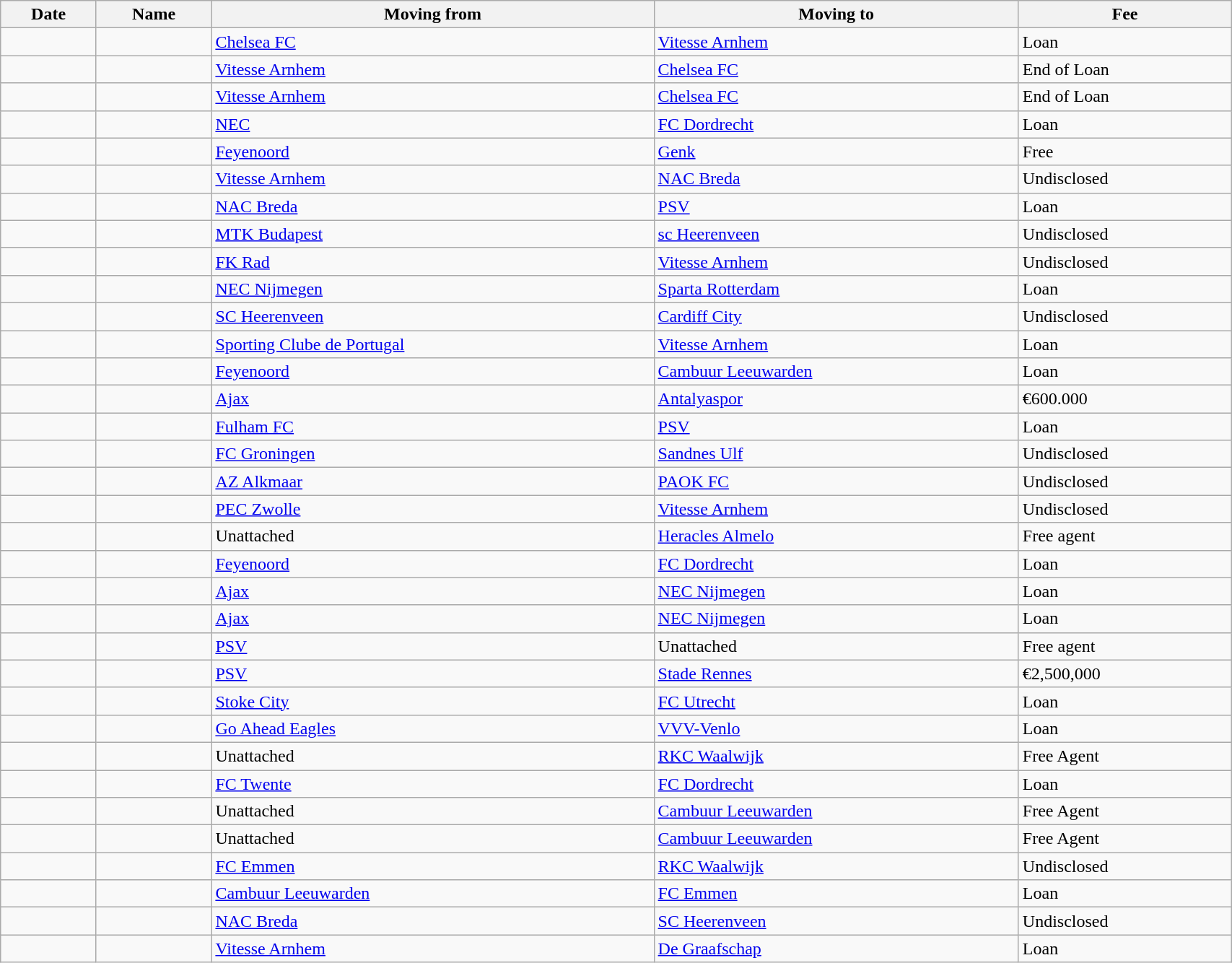<table class="wikitable sortable" width=90%>
<tr>
<th>Date</th>
<th>Name</th>
<th>Moving from</th>
<th>Moving to</th>
<th>Fee</th>
</tr>
<tr>
<td></td>
<td> </td>
<td> <a href='#'>Chelsea FC</a></td>
<td> <a href='#'>Vitesse Arnhem</a></td>
<td>Loan</td>
</tr>
<tr>
<td></td>
<td> </td>
<td> <a href='#'>Vitesse Arnhem</a></td>
<td> <a href='#'>Chelsea FC</a></td>
<td>End of Loan</td>
</tr>
<tr>
<td></td>
<td> </td>
<td> <a href='#'>Vitesse Arnhem</a></td>
<td> <a href='#'>Chelsea FC</a></td>
<td>End of Loan</td>
</tr>
<tr>
<td></td>
<td> </td>
<td> <a href='#'>NEC</a></td>
<td> <a href='#'>FC Dordrecht</a></td>
<td>Loan</td>
</tr>
<tr>
<td></td>
<td> </td>
<td> <a href='#'>Feyenoord</a></td>
<td> <a href='#'>Genk</a></td>
<td>Free</td>
</tr>
<tr>
<td></td>
<td> </td>
<td> <a href='#'>Vitesse Arnhem</a></td>
<td> <a href='#'>NAC Breda</a></td>
<td>Undisclosed</td>
</tr>
<tr>
<td></td>
<td> </td>
<td> <a href='#'>NAC Breda</a></td>
<td> <a href='#'>PSV</a></td>
<td>Loan</td>
</tr>
<tr>
<td></td>
<td> </td>
<td> <a href='#'>MTK Budapest</a></td>
<td> <a href='#'>sc Heerenveen</a></td>
<td>Undisclosed</td>
</tr>
<tr>
<td></td>
<td> </td>
<td> <a href='#'>FK Rad</a></td>
<td> <a href='#'>Vitesse Arnhem</a></td>
<td>Undisclosed</td>
</tr>
<tr>
<td></td>
<td> </td>
<td> <a href='#'>NEC Nijmegen</a></td>
<td> <a href='#'>Sparta Rotterdam</a></td>
<td>Loan</td>
</tr>
<tr>
<td></td>
<td> </td>
<td> <a href='#'>SC Heerenveen</a></td>
<td> <a href='#'>Cardiff City</a></td>
<td>Undisclosed</td>
</tr>
<tr>
<td></td>
<td> </td>
<td> <a href='#'>Sporting Clube de Portugal</a></td>
<td> <a href='#'>Vitesse Arnhem</a></td>
<td>Loan</td>
</tr>
<tr>
<td></td>
<td> </td>
<td> <a href='#'>Feyenoord</a></td>
<td> <a href='#'>Cambuur Leeuwarden</a></td>
<td>Loan</td>
</tr>
<tr>
<td></td>
<td> </td>
<td> <a href='#'>Ajax</a></td>
<td> <a href='#'>Antalyaspor</a></td>
<td>€600.000</td>
</tr>
<tr>
<td></td>
<td> </td>
<td> <a href='#'>Fulham FC</a></td>
<td> <a href='#'>PSV</a></td>
<td>Loan</td>
</tr>
<tr>
<td></td>
<td> </td>
<td> <a href='#'>FC Groningen</a></td>
<td> <a href='#'>Sandnes Ulf</a></td>
<td>Undisclosed</td>
</tr>
<tr>
<td></td>
<td> </td>
<td> <a href='#'>AZ Alkmaar</a></td>
<td> <a href='#'>PAOK FC</a></td>
<td>Undisclosed</td>
</tr>
<tr>
<td></td>
<td> </td>
<td> <a href='#'>PEC Zwolle</a></td>
<td> <a href='#'>Vitesse Arnhem</a></td>
<td>Undisclosed</td>
</tr>
<tr>
<td></td>
<td> </td>
<td>Unattached</td>
<td> <a href='#'>Heracles Almelo</a></td>
<td>Free agent</td>
</tr>
<tr>
<td></td>
<td> </td>
<td> <a href='#'>Feyenoord</a></td>
<td> <a href='#'>FC Dordrecht</a></td>
<td>Loan</td>
</tr>
<tr>
<td></td>
<td> </td>
<td> <a href='#'>Ajax</a></td>
<td> <a href='#'>NEC Nijmegen</a></td>
<td>Loan</td>
</tr>
<tr>
<td></td>
<td> </td>
<td> <a href='#'>Ajax</a></td>
<td> <a href='#'>NEC Nijmegen</a></td>
<td>Loan</td>
</tr>
<tr>
<td></td>
<td> </td>
<td> <a href='#'>PSV</a></td>
<td>Unattached</td>
<td>Free agent</td>
</tr>
<tr>
<td></td>
<td> </td>
<td> <a href='#'>PSV</a></td>
<td> <a href='#'>Stade Rennes</a></td>
<td> €2,500,000</td>
</tr>
<tr>
<td></td>
<td> </td>
<td> <a href='#'>Stoke City</a></td>
<td> <a href='#'>FC Utrecht</a></td>
<td> Loan</td>
</tr>
<tr>
<td></td>
<td> </td>
<td> <a href='#'>Go Ahead Eagles</a></td>
<td> <a href='#'>VVV-Venlo</a></td>
<td> Loan</td>
</tr>
<tr>
<td></td>
<td> </td>
<td>Unattached</td>
<td> <a href='#'>RKC Waalwijk</a></td>
<td> Free Agent</td>
</tr>
<tr>
<td></td>
<td> </td>
<td> <a href='#'>FC Twente</a></td>
<td> <a href='#'>FC Dordrecht</a></td>
<td> Loan</td>
</tr>
<tr>
<td></td>
<td> </td>
<td>Unattached</td>
<td> <a href='#'>Cambuur Leeuwarden</a></td>
<td> Free Agent</td>
</tr>
<tr>
<td></td>
<td> </td>
<td>Unattached</td>
<td> <a href='#'>Cambuur Leeuwarden</a></td>
<td> Free Agent</td>
</tr>
<tr>
<td></td>
<td> </td>
<td> <a href='#'>FC Emmen</a></td>
<td> <a href='#'>RKC Waalwijk</a></td>
<td> Undisclosed</td>
</tr>
<tr>
<td></td>
<td> </td>
<td> <a href='#'>Cambuur Leeuwarden</a></td>
<td> <a href='#'>FC Emmen</a></td>
<td> Loan</td>
</tr>
<tr>
<td></td>
<td> </td>
<td> <a href='#'>NAC Breda</a></td>
<td> <a href='#'>SC Heerenveen</a></td>
<td> Undisclosed</td>
</tr>
<tr>
<td></td>
<td> </td>
<td> <a href='#'>Vitesse Arnhem</a></td>
<td> <a href='#'>De Graafschap</a></td>
<td> Loan</td>
</tr>
</table>
